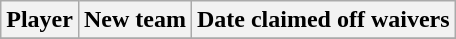<table class="wikitable">
<tr>
<th>Player</th>
<th>New team</th>
<th>Date claimed off waivers</th>
</tr>
<tr>
</tr>
</table>
